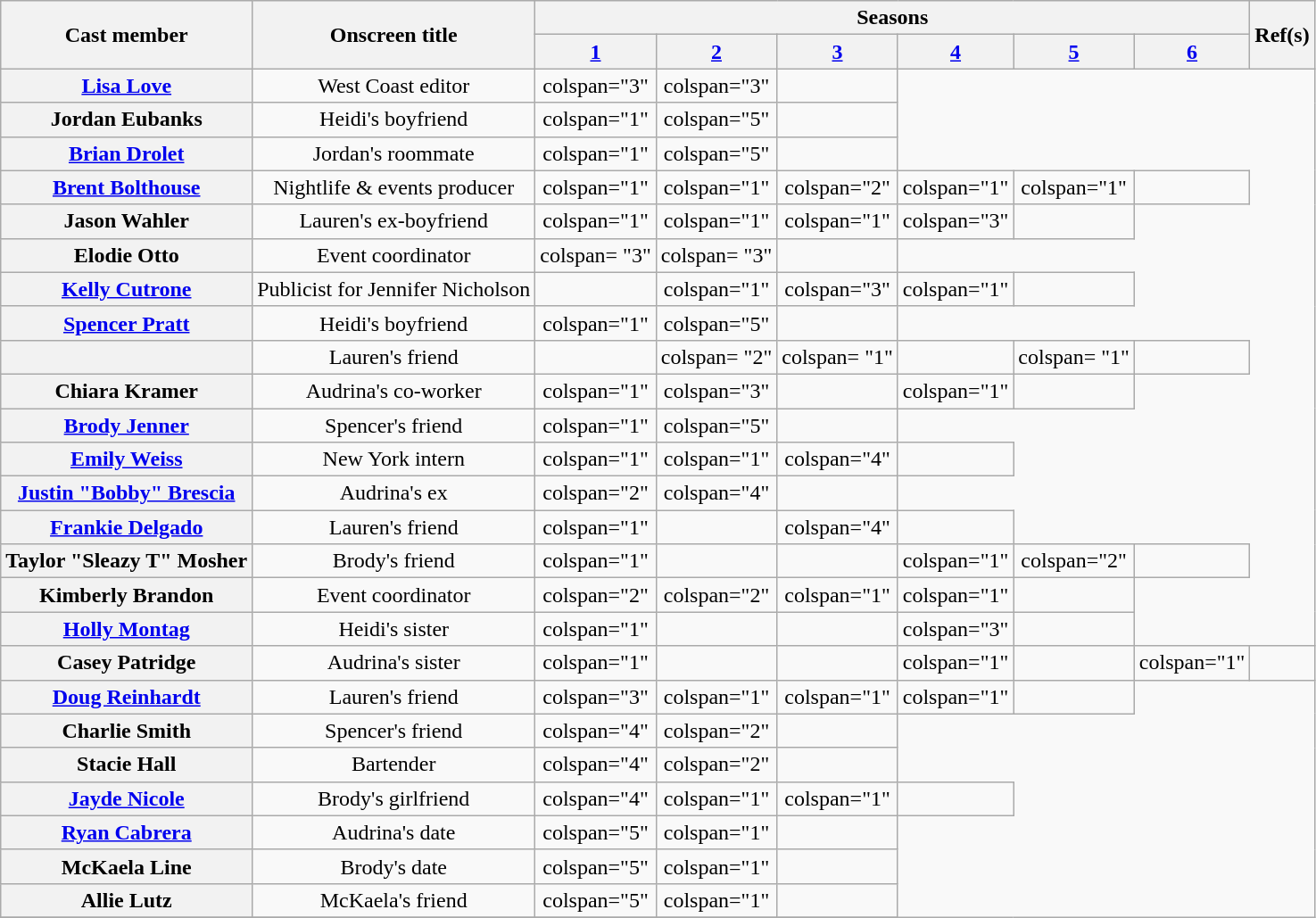<table class="wikitable sortable" style="text-align:center">
<tr>
<th rowspan="2">Cast member</th>
<th rowspan="2">Onscreen title</th>
<th colspan="6">Seasons</th>
<th rowspan="2" scope="col">Ref(s)</th>
</tr>
<tr>
<th><a href='#'>1</a></th>
<th><a href='#'>2</a></th>
<th><a href='#'>3</a></th>
<th><a href='#'>4</a></th>
<th><a href='#'>5</a></th>
<th><a href='#'>6</a></th>
</tr>
<tr>
<th scope="row" style="text-align:center;"><a href='#'>Lisa Love</a></th>
<td style="text-align:center;">West Coast editor</td>
<td>colspan="3"  </td>
<td>colspan="3"  </td>
<td></td>
</tr>
<tr>
<th scope="row" style="text-align:center;">Jordan Eubanks</th>
<td style="text-align:center;">Heidi's boyfriend</td>
<td>colspan="1"  </td>
<td>colspan="5"  </td>
<td></td>
</tr>
<tr>
<th scope="row" style="text-align:center;"><a href='#'>Brian Drolet</a></th>
<td style="text-align:center;">Jordan's roommate</td>
<td>colspan="1"  </td>
<td>colspan="5"  </td>
<td></td>
</tr>
<tr>
<th scope="row" style="text-align:center;"><a href='#'>Brent Bolthouse</a></th>
<td style="text-align:center;">Nightlife & events producer</td>
<td>colspan="1"  </td>
<td>colspan="1" </td>
<td>colspan="2"  </td>
<td>colspan="1" </td>
<td>colspan="1"  </td>
<td></td>
</tr>
<tr>
<th scope="row" style="text-align:center;">Jason Wahler</th>
<td style="text-align:center;">Lauren's ex-boyfriend</td>
<td>colspan="1"  </td>
<td>colspan="1" </td>
<td>colspan="1"  </td>
<td>colspan="3"  </td>
<td></td>
</tr>
<tr>
<th scope="row" style="text-align:center;">Elodie Otto</th>
<td style="text-align:center;">Event coordinator</td>
<td>colspan= "3" </td>
<td>colspan= "3" </td>
<td></td>
</tr>
<tr>
<th scope="row" style="text-align:center;"><a href='#'>Kelly Cutrone</a></th>
<td style="text-align:center;">Publicist for Jennifer Nicholson</td>
<td></td>
<td>colspan="1"  </td>
<td>colspan="3"  </td>
<td>colspan="1"  </td>
<td></td>
</tr>
<tr>
<th scope="row" style="text-align:center;"><a href='#'>Spencer Pratt</a></th>
<td style="text-align:center;">Heidi's boyfriend</td>
<td>colspan="1"  </td>
<td>colspan="5"  </td>
<td></td>
</tr>
<tr>
<th scope="row"></th>
<td>Lauren's friend</td>
<td></td>
<td>colspan= "2" </td>
<td>colspan= "1" </td>
<td></td>
<td>colspan= "1" </td>
<td></td>
</tr>
<tr>
<th scope="row" style="text-align:center;">Chiara Kramer</th>
<td style="text-align:center;">Audrina's co-worker</td>
<td>colspan="1"  </td>
<td>colspan="3"  </td>
<td></td>
<td>colspan="1"  </td>
<td></td>
</tr>
<tr>
<th scope="row" style="text-align:center;"><a href='#'>Brody Jenner</a></th>
<td style="text-align:center;">Spencer's friend</td>
<td>colspan="1"  </td>
<td>colspan="5"  </td>
<td></td>
</tr>
<tr>
<th scope="row" style="text-align:center;"><a href='#'>Emily Weiss</a></th>
<td style="text-align:center;">New York intern</td>
<td>colspan="1"  </td>
<td>colspan="1"  </td>
<td>colspan="4"  </td>
<td></td>
</tr>
<tr>
<th scope="row" style="text-align:center;"><a href='#'>Justin "Bobby" Brescia</a></th>
<td style="text-align:center;">Audrina's ex</td>
<td>colspan="2"  </td>
<td>colspan="4"  </td>
<td></td>
</tr>
<tr>
<th scope="row" style="text-align:center;"><a href='#'>Frankie Delgado</a></th>
<td style="text-align:center;">Lauren's friend</td>
<td>colspan="1"  </td>
<td></td>
<td>colspan="4"  </td>
<td></td>
</tr>
<tr>
<th scope="row" style="text-align:center;">Taylor "Sleazy T" Mosher</th>
<td style="text-align:center;">Brody's friend</td>
<td>colspan="1"  </td>
<td></td>
<td></td>
<td>colspan="1"  </td>
<td>colspan="2"  </td>
<td></td>
</tr>
<tr>
<th scope="row" style="text-align:center;">Kimberly Brandon</th>
<td style="text-align:center;">Event coordinator</td>
<td>colspan="2"  </td>
<td>colspan="2"  </td>
<td>colspan="1" </td>
<td>colspan="1"  </td>
<td></td>
</tr>
<tr>
<th scope="row" style="text-align:center;"><a href='#'>Holly Montag</a></th>
<td style="text-align:center;">Heidi's sister</td>
<td>colspan="1"  </td>
<td></td>
<td></td>
<td>colspan="3"  </td>
<td></td>
</tr>
<tr>
<th scope="row" style="text-align:center;">Casey Patridge</th>
<td style="text-align:center;">Audrina's sister</td>
<td>colspan="1"  </td>
<td></td>
<td></td>
<td>colspan="1"  </td>
<td></td>
<td>colspan="1"  </td>
<td></td>
</tr>
<tr>
<th scope="row" style="text-align:center;"><a href='#'>Doug Reinhardt</a></th>
<td style="text-align:center;">Lauren's friend</td>
<td>colspan="3"  </td>
<td>colspan="1"  </td>
<td>colspan="1" </td>
<td>colspan="1"  </td>
<td></td>
</tr>
<tr>
<th scope="row" style="text-align:center;">Charlie Smith</th>
<td style="text-align:center;">Spencer's friend</td>
<td>colspan="4"  </td>
<td>colspan="2"  </td>
<td></td>
</tr>
<tr>
<th scope="row" style="text-align:center;">Stacie Hall</th>
<td style="text-align:center;">Bartender</td>
<td>colspan="4"  </td>
<td>colspan="2"  </td>
<td></td>
</tr>
<tr>
<th scope="row" style="text-align:center;"><a href='#'>Jayde Nicole</a></th>
<td style="text-align:center;">Brody's girlfriend</td>
<td>colspan="4"  </td>
<td>colspan="1"  </td>
<td>colspan="1"  </td>
<td></td>
</tr>
<tr>
<th scope="row" style="text-align:center;"><a href='#'>Ryan Cabrera</a></th>
<td style="text-align:center;">Audrina's date</td>
<td>colspan="5"  </td>
<td>colspan="1"  </td>
<td></td>
</tr>
<tr>
<th scope="row" style="text-align:center;">McKaela Line</th>
<td>Brody's date</td>
<td>colspan="5"  </td>
<td>colspan="1"  </td>
<td></td>
</tr>
<tr>
<th scope="row" style="text-align:center;">Allie Lutz</th>
<td style="text-align:center;">McKaela's friend</td>
<td>colspan="5"  </td>
<td>colspan="1"  </td>
<td></td>
</tr>
<tr>
</tr>
</table>
